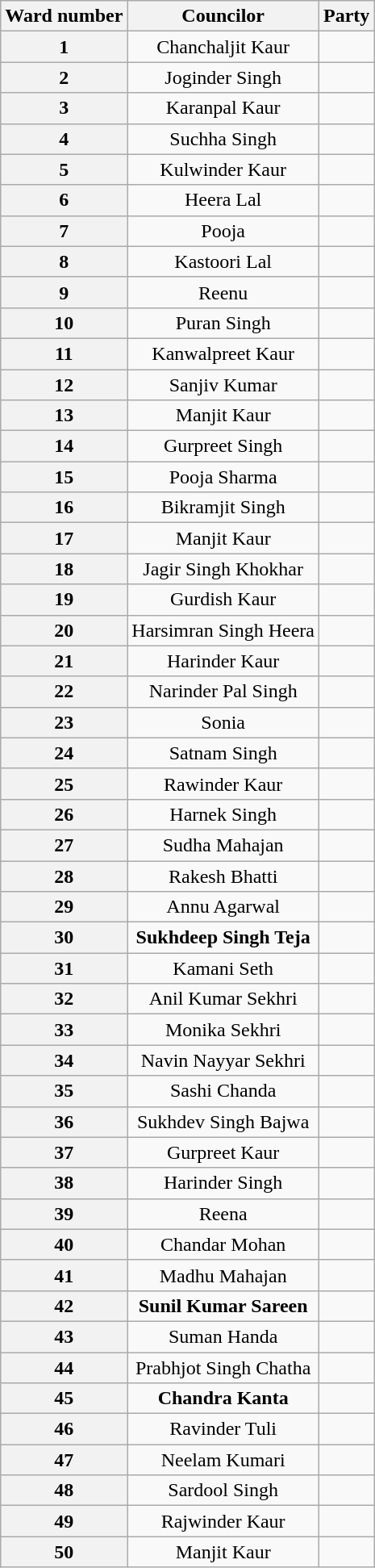<table class="wikitable" style="text-align:center">
<tr>
<th>Ward number</th>
<th>Councilor</th>
<th colspan=2>Party</th>
</tr>
<tr>
<th>1</th>
<td>Chanchaljit Kaur</td>
<td></td>
</tr>
<tr>
<th>2</th>
<td>Joginder Singh</td>
<td></td>
</tr>
<tr>
<th>3</th>
<td>Karanpal Kaur</td>
<td></td>
</tr>
<tr>
<th>4</th>
<td>Suchha Singh</td>
<td></td>
</tr>
<tr>
<th>5</th>
<td>Kulwinder Kaur</td>
<td></td>
</tr>
<tr>
<th>6</th>
<td>Heera Lal</td>
<td></td>
</tr>
<tr>
<th>7</th>
<td>Pooja</td>
<td></td>
</tr>
<tr>
<th>8</th>
<td>Kastoori Lal</td>
<td></td>
</tr>
<tr>
<th>9</th>
<td>Reenu</td>
<td></td>
</tr>
<tr>
<th>10</th>
<td>Puran Singh</td>
<td></td>
</tr>
<tr>
<th>11</th>
<td>Kanwalpreet Kaur</td>
<td></td>
</tr>
<tr>
<th>12</th>
<td>Sanjiv Kumar</td>
<td></td>
</tr>
<tr>
<th>13</th>
<td>Manjit Kaur</td>
<td></td>
</tr>
<tr>
<th>14</th>
<td>Gurpreet Singh</td>
<td></td>
</tr>
<tr>
<th>15</th>
<td>Pooja Sharma</td>
<td></td>
</tr>
<tr>
<th>16</th>
<td>Bikramjit Singh</td>
<td></td>
</tr>
<tr>
<th>17</th>
<td>Manjit Kaur</td>
<td></td>
</tr>
<tr>
<th>18</th>
<td>Jagir Singh Khokhar</td>
<td></td>
</tr>
<tr>
<th>19</th>
<td>Gurdish Kaur</td>
<td></td>
</tr>
<tr>
<th>20</th>
<td>Harsimran Singh Heera</td>
<td></td>
</tr>
<tr>
<th>21</th>
<td>Harinder Kaur</td>
<td></td>
</tr>
<tr>
<th>22</th>
<td>Narinder Pal Singh</td>
<td></td>
</tr>
<tr>
<th>23</th>
<td>Sonia</td>
<td></td>
</tr>
<tr>
<th>24</th>
<td>Satnam Singh</td>
<td></td>
</tr>
<tr>
<th>25</th>
<td>Rawinder Kaur</td>
<td></td>
</tr>
<tr>
<th>26</th>
<td>Harnek Singh</td>
<td></td>
</tr>
<tr>
<th>27</th>
<td>Sudha Mahajan</td>
<td></td>
</tr>
<tr>
<th>28</th>
<td>Rakesh Bhatti</td>
<td></td>
</tr>
<tr>
<th>29</th>
<td>Annu Agarwal</td>
<td></td>
</tr>
<tr>
<th>30</th>
<td><strong>Sukhdeep Singh Teja</strong> <br></td>
<td></td>
</tr>
<tr>
<th>31</th>
<td>Kamani Seth</td>
<td></td>
</tr>
<tr>
<th>32</th>
<td>Anil Kumar Sekhri</td>
<td></td>
</tr>
<tr>
<th>33</th>
<td>Monika Sekhri</td>
<td></td>
</tr>
<tr>
<th>34</th>
<td>Navin Nayyar Sekhri</td>
<td></td>
</tr>
<tr>
<th>35</th>
<td>Sashi Chanda</td>
<td></td>
</tr>
<tr>
<th>36</th>
<td>Sukhdev Singh Bajwa</td>
<td></td>
</tr>
<tr>
<th>37</th>
<td>Gurpreet Kaur</td>
<td></td>
</tr>
<tr>
<th>38</th>
<td>Harinder Singh</td>
<td></td>
</tr>
<tr>
<th>39</th>
<td>Reena</td>
<td></td>
</tr>
<tr>
<th>40</th>
<td>Chandar Mohan</td>
<td></td>
</tr>
<tr>
<th>41</th>
<td>Madhu Mahajan</td>
<td></td>
</tr>
<tr>
<th>42</th>
<td><strong>Sunil Kumar Sareen</strong><br></td>
<td></td>
</tr>
<tr>
<th>43</th>
<td>Suman Handa</td>
<td></td>
</tr>
<tr>
<th>44</th>
<td>Prabhjot Singh Chatha</td>
<td></td>
</tr>
<tr>
<th>45</th>
<td><strong>Chandra Kanta</strong><br></td>
<td></td>
</tr>
<tr>
<th>46</th>
<td>Ravinder Tuli</td>
<td></td>
</tr>
<tr>
<th>47</th>
<td>Neelam Kumari</td>
<td></td>
</tr>
<tr>
<th>48</th>
<td>Sardool Singh</td>
<td></td>
</tr>
<tr>
<th>49</th>
<td>Rajwinder Kaur</td>
<td></td>
</tr>
<tr>
<th>50</th>
<td>Manjit Kaur</td>
<td></td>
</tr>
</table>
